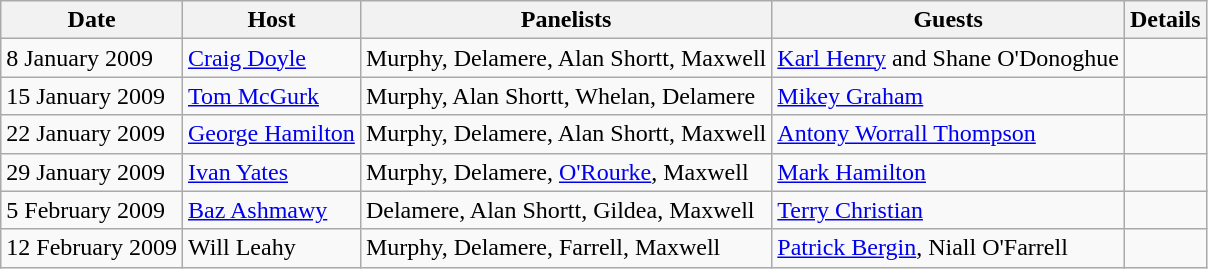<table class="wikitable collapsible collapsed">
<tr>
<th>Date</th>
<th>Host</th>
<th>Panelists</th>
<th>Guests</th>
<th>Details</th>
</tr>
<tr>
<td>8 January 2009</td>
<td><a href='#'>Craig Doyle</a></td>
<td>Murphy, Delamere, Alan Shortt, Maxwell</td>
<td><a href='#'>Karl Henry</a> and Shane O'Donoghue</td>
<td></td>
</tr>
<tr>
<td>15 January 2009</td>
<td><a href='#'>Tom McGurk</a></td>
<td>Murphy, Alan Shortt, Whelan, Delamere</td>
<td><a href='#'>Mikey Graham</a></td>
<td></td>
</tr>
<tr>
<td>22 January 2009</td>
<td><a href='#'>George Hamilton</a></td>
<td>Murphy, Delamere, Alan Shortt, Maxwell</td>
<td><a href='#'>Antony Worrall Thompson</a></td>
<td></td>
</tr>
<tr>
<td>29 January 2009</td>
<td><a href='#'>Ivan Yates</a></td>
<td>Murphy, Delamere, <a href='#'>O'Rourke</a>, Maxwell</td>
<td><a href='#'>Mark Hamilton</a></td>
<td></td>
</tr>
<tr>
<td>5 February 2009</td>
<td><a href='#'>Baz Ashmawy</a></td>
<td>Delamere, Alan Shortt, Gildea, Maxwell</td>
<td><a href='#'>Terry Christian</a></td>
<td></td>
</tr>
<tr>
<td>12 February 2009</td>
<td>Will Leahy</td>
<td>Murphy, Delamere, Farrell, Maxwell</td>
<td><a href='#'>Patrick Bergin</a>, Niall O'Farrell</td>
<td></td>
</tr>
</table>
